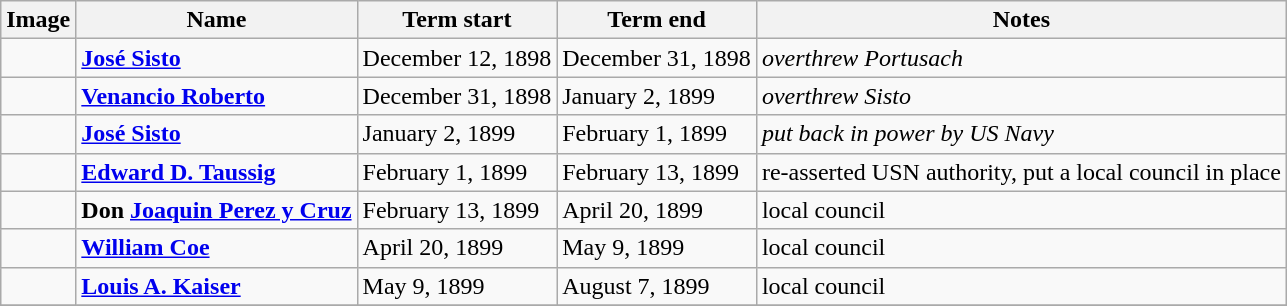<table class="wikitable">
<tr>
<th>Image</th>
<th>Name</th>
<th>Term start</th>
<th>Term end</th>
<th>Notes</th>
</tr>
<tr>
<td></td>
<td><strong><a href='#'>José Sisto</a></strong></td>
<td>December 12, 1898</td>
<td>December 31, 1898</td>
<td><em>overthrew Portusach</em></td>
</tr>
<tr>
<td></td>
<td><strong><a href='#'>Venancio Roberto</a></strong></td>
<td>December 31, 1898</td>
<td>January 2, 1899</td>
<td><em>overthrew Sisto</em></td>
</tr>
<tr>
<td></td>
<td><strong><a href='#'>José Sisto</a></strong></td>
<td>January 2, 1899</td>
<td>February 1, 1899</td>
<td><em>put back in power by US Navy</em></td>
</tr>
<tr>
<td></td>
<td><strong><a href='#'>Edward D. Taussig</a></strong></td>
<td>February 1, 1899</td>
<td>February 13, 1899</td>
<td>re-asserted USN authority, put a local council in place</td>
</tr>
<tr>
<td></td>
<td><strong>Don <a href='#'>Joaquin Perez y Cruz</a></strong></td>
<td>February 13, 1899</td>
<td>April 20, 1899</td>
<td>local council</td>
</tr>
<tr>
<td></td>
<td><strong><a href='#'>William Coe</a></strong></td>
<td>April 20, 1899</td>
<td>May 9, 1899</td>
<td>local council</td>
</tr>
<tr>
<td></td>
<td><strong><a href='#'>Louis A. Kaiser</a></strong></td>
<td>May 9, 1899</td>
<td>August 7, 1899</td>
<td>local council</td>
</tr>
<tr>
</tr>
</table>
